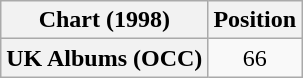<table class="wikitable plainrowheaders" style="text-align:center">
<tr>
<th scope="col">Chart (1998)</th>
<th scope="col">Position</th>
</tr>
<tr>
<th scope="row">UK Albums (OCC)</th>
<td>66</td>
</tr>
</table>
